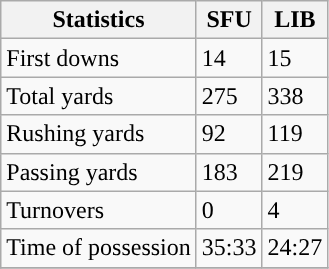<table class="wikitable">
<tr>
<th>Statistics</th>
<th>SFU</th>
<th>LIB</th>
</tr>
<tr>
<td>First downs</td>
<td>14</td>
<td>15</td>
</tr>
<tr>
<td>Total yards</td>
<td>275</td>
<td>338</td>
</tr>
<tr>
<td>Rushing yards</td>
<td>92</td>
<td>119</td>
</tr>
<tr>
<td>Passing yards</td>
<td>183</td>
<td>219</td>
</tr>
<tr>
<td>Turnovers</td>
<td>0</td>
<td>4</td>
</tr>
<tr>
<td>Time of possession</td>
<td>35:33</td>
<td>24:27</td>
</tr>
<tr>
</tr>
</table>
